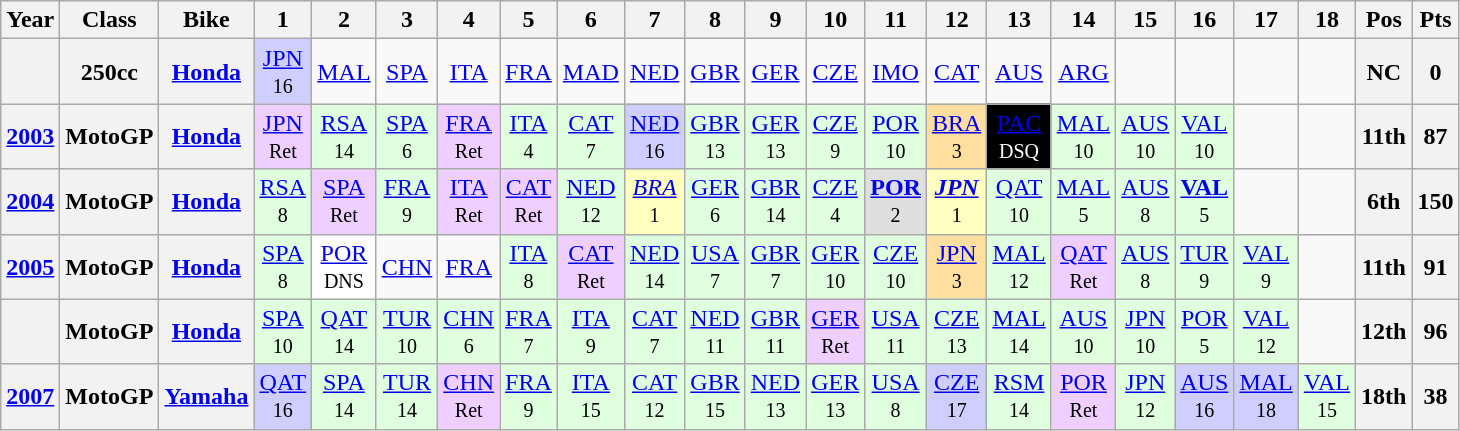<table class="wikitable" style="text-align:center">
<tr>
<th>Year</th>
<th>Class</th>
<th>Bike</th>
<th>1</th>
<th>2</th>
<th>3</th>
<th>4</th>
<th>5</th>
<th>6</th>
<th>7</th>
<th>8</th>
<th>9</th>
<th>10</th>
<th>11</th>
<th>12</th>
<th>13</th>
<th>14</th>
<th>15</th>
<th>16</th>
<th>17</th>
<th>18</th>
<th>Pos</th>
<th>Pts</th>
</tr>
<tr>
<th></th>
<th>250cc</th>
<th><a href='#'>Honda</a></th>
<td style="background:#cfcfff;"><a href='#'>JPN</a><br><small>16</small></td>
<td><a href='#'>MAL</a></td>
<td><a href='#'>SPA</a></td>
<td><a href='#'>ITA</a></td>
<td><a href='#'>FRA</a></td>
<td><a href='#'>MAD</a></td>
<td><a href='#'>NED</a></td>
<td><a href='#'>GBR</a></td>
<td><a href='#'>GER</a></td>
<td><a href='#'>CZE</a></td>
<td><a href='#'>IMO</a></td>
<td><a href='#'>CAT</a></td>
<td><a href='#'>AUS</a></td>
<td><a href='#'>ARG</a></td>
<td></td>
<td></td>
<td></td>
<td></td>
<th>NC</th>
<th>0</th>
</tr>
<tr>
<th><a href='#'>2003</a></th>
<th>MotoGP</th>
<th><a href='#'>Honda</a></th>
<td style="background:#efcfff;"><a href='#'>JPN</a><br><small>Ret</small></td>
<td style="background:#dfffdf;"><a href='#'>RSA</a><br><small>14</small></td>
<td style="background:#dfffdf;"><a href='#'>SPA</a><br><small>6</small></td>
<td style="background:#efcfff;"><a href='#'>FRA</a><br><small>Ret</small></td>
<td style="background:#dfffdf;"><a href='#'>ITA</a><br><small>4</small></td>
<td style="background:#dfffdf;"><a href='#'>CAT</a><br><small>7</small></td>
<td style="background:#cfcfff;"><a href='#'>NED</a><br><small>16</small></td>
<td style="background:#dfffdf;"><a href='#'>GBR</a><br><small>13</small></td>
<td style="background:#dfffdf;"><a href='#'>GER</a><br><small>13</small></td>
<td style="background:#dfffdf;"><a href='#'>CZE</a><br><small>9</small></td>
<td style="background:#dfffdf;"><a href='#'>POR</a><br><small>10</small></td>
<td style="background:#ffdf9f;"><a href='#'>BRA</a><br><small>3</small></td>
<td style="background:black; color:white;"><a href='#'><span>PAC</span></a><br><small>DSQ</small></td>
<td style="background:#dfffdf;"><a href='#'>MAL</a><br><small>10</small></td>
<td style="background:#dfffdf;"><a href='#'>AUS</a><br><small>10</small></td>
<td style="background:#dfffdf;"><a href='#'>VAL</a><br><small>10</small></td>
<td></td>
<td></td>
<th>11th</th>
<th>87</th>
</tr>
<tr>
<th><a href='#'>2004</a></th>
<th>MotoGP</th>
<th><a href='#'>Honda</a></th>
<td style="background:#dfffdf;"><a href='#'>RSA</a><br><small>8</small></td>
<td style="background:#efcfff;"><a href='#'>SPA</a><br><small>Ret</small></td>
<td style="background:#dfffdf;"><a href='#'>FRA</a><br><small>9</small></td>
<td style="background:#efcfff;"><a href='#'>ITA</a><br><small>Ret</small></td>
<td style="background:#efcfff;"><a href='#'>CAT</a><br><small>Ret</small></td>
<td style="background:#dfffdf;"><a href='#'>NED</a><br><small>12</small></td>
<td style="background:#ffffbf;"><em><a href='#'>BRA</a></em><br><small>1</small></td>
<td style="background:#dfffdf;"><a href='#'>GER</a><br><small>6</small></td>
<td style="background:#dfffdf;"><a href='#'>GBR</a><br><small>14</small></td>
<td style="background:#dfffdf;"><a href='#'>CZE</a><br><small>4</small></td>
<td style="background:#dfdfdf;"><strong><a href='#'>POR</a></strong><br><small>2</small></td>
<td style="background:#ffffbf;"><strong><em><a href='#'>JPN</a></em></strong><br><small>1</small></td>
<td style="background:#dfffdf;"><a href='#'>QAT</a><br><small>10</small></td>
<td style="background:#dfffdf;"><a href='#'>MAL</a><br><small>5</small></td>
<td style="background:#dfffdf;"><a href='#'>AUS</a><br><small>8</small></td>
<td style="background:#dfffdf;"><strong><a href='#'>VAL</a></strong><br><small>5</small></td>
<td></td>
<td></td>
<th>6th</th>
<th>150</th>
</tr>
<tr>
<th><a href='#'>2005</a></th>
<th>MotoGP</th>
<th><a href='#'>Honda</a></th>
<td style="background:#dfffdf;"><a href='#'>SPA</a><br><small>8</small></td>
<td style="background:#fff;"><a href='#'>POR</a><br><small>DNS</small></td>
<td><a href='#'>CHN</a></td>
<td><a href='#'>FRA</a></td>
<td style="background:#dfffdf;"><a href='#'>ITA</a><br><small>8</small></td>
<td style="background:#efcfff;"><a href='#'>CAT</a><br><small>Ret</small></td>
<td style="background:#dfffdf;"><a href='#'>NED</a><br><small>14</small></td>
<td style="background:#dfffdf;"><a href='#'>USA</a><br><small>7</small></td>
<td style="background:#dfffdf;"><a href='#'>GBR</a><br><small>7</small></td>
<td style="background:#dfffdf;"><a href='#'>GER</a><br><small>10</small></td>
<td style="background:#dfffdf;"><a href='#'>CZE</a><br><small>10</small></td>
<td style="background:#ffdf9f;"><a href='#'>JPN</a><br><small>3</small></td>
<td style="background:#dfffdf;"><a href='#'>MAL</a><br><small>12</small></td>
<td style="background:#efcfff;"><a href='#'>QAT</a><br><small>Ret</small></td>
<td style="background:#dfffdf;"><a href='#'>AUS</a><br><small>8</small></td>
<td style="background:#dfffdf;"><a href='#'>TUR</a><br><small>9</small></td>
<td style="background:#dfffdf;"><a href='#'>VAL</a><br><small>9</small></td>
<td></td>
<th>11th</th>
<th>91</th>
</tr>
<tr>
<th></th>
<th>MotoGP</th>
<th><a href='#'>Honda</a></th>
<td style="background:#dfffdf;"><a href='#'>SPA</a><br><small>10</small></td>
<td style="background:#dfffdf;"><a href='#'>QAT</a><br><small>14</small></td>
<td style="background:#dfffdf;"><a href='#'>TUR</a><br><small>10</small></td>
<td style="background:#dfffdf;"><a href='#'>CHN</a><br><small>6</small></td>
<td style="background:#dfffdf;"><a href='#'>FRA</a><br><small>7</small></td>
<td style="background:#dfffdf;"><a href='#'>ITA</a><br><small>9</small></td>
<td style="background:#dfffdf;"><a href='#'>CAT</a><br><small>7</small></td>
<td style="background:#dfffdf;"><a href='#'>NED</a><br><small>11</small></td>
<td style="background:#dfffdf;"><a href='#'>GBR</a><br><small>11</small></td>
<td style="background:#efcfff;"><a href='#'>GER</a><br><small>Ret</small></td>
<td style="background:#dfffdf;"><a href='#'>USA</a><br><small>11</small></td>
<td style="background:#dfffdf;"><a href='#'>CZE</a><br><small>13</small></td>
<td style="background:#dfffdf;"><a href='#'>MAL</a><br><small>14</small></td>
<td style="background:#dfffdf;"><a href='#'>AUS</a><br><small>10</small></td>
<td style="background:#dfffdf;"><a href='#'>JPN</a><br><small>10</small></td>
<td style="background:#dfffdf;"><a href='#'>POR</a><br><small>5</small></td>
<td style="background:#dfffdf;"><a href='#'>VAL</a><br><small>12</small></td>
<td></td>
<th>12th</th>
<th>96</th>
</tr>
<tr>
<th><a href='#'>2007</a></th>
<th>MotoGP</th>
<th><a href='#'>Yamaha</a></th>
<td style="background:#cfcfff;"><a href='#'>QAT</a><br><small>16</small></td>
<td style="background:#dfffdf;"><a href='#'>SPA</a><br><small>14</small></td>
<td style="background:#dfffdf;"><a href='#'>TUR</a><br><small>14</small></td>
<td style="background:#efcfff;"><a href='#'>CHN</a><br><small>Ret</small></td>
<td style="background:#dfffdf;"><a href='#'>FRA</a><br><small>9</small></td>
<td style="background:#dfffdf;"><a href='#'>ITA</a><br><small>15</small></td>
<td style="background:#dfffdf;"><a href='#'>CAT</a><br><small>12</small></td>
<td style="background:#dfffdf;"><a href='#'>GBR</a><br><small>15</small></td>
<td style="background:#dfffdf;"><a href='#'>NED</a><br><small>13</small></td>
<td style="background:#dfffdf;"><a href='#'>GER</a><br><small>13</small></td>
<td style="background:#dfffdf;"><a href='#'>USA</a><br><small>8</small></td>
<td style="background:#cfcfff;"><a href='#'>CZE</a><br><small>17</small></td>
<td style="background:#dfffdf;"><a href='#'>RSM</a><br><small>14</small></td>
<td style="background:#efcfff;"><a href='#'>POR</a><br><small>Ret</small></td>
<td style="background:#dfffdf;"><a href='#'>JPN</a><br><small>12</small></td>
<td style="background:#cfcfff;"><a href='#'>AUS</a><br><small>16</small></td>
<td style="background:#cfcfff;"><a href='#'>MAL</a><br><small>18</small></td>
<td style="background:#dfffdf;"><a href='#'>VAL</a><br><small>15</small></td>
<th>18th</th>
<th>38</th>
</tr>
</table>
